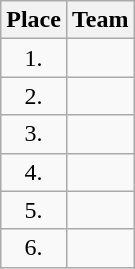<table class="wikitable" style="text-align: center;">
<tr>
<th>Place</th>
<th>Team</th>
</tr>
<tr>
<td>1.</td>
<td style="text-align:left;"></td>
</tr>
<tr>
<td>2.</td>
<td style="text-align:left;"></td>
</tr>
<tr>
<td>3.</td>
<td style="text-align:left;"></td>
</tr>
<tr>
<td>4.</td>
<td style="text-align:left;"></td>
</tr>
<tr>
<td>5.</td>
<td style="text-align:left;"></td>
</tr>
<tr>
<td>6.</td>
<td style="text-align:left;"></td>
</tr>
</table>
